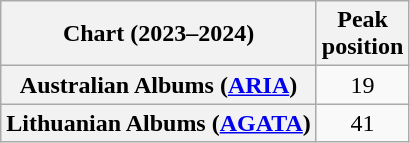<table class="wikitable sortable plainrowheaders" style="text-align:center">
<tr>
<th scope="col">Chart (2023–2024)</th>
<th scope="col">Peak<br>position</th>
</tr>
<tr>
<th scope="row">Australian Albums (<a href='#'>ARIA</a>)</th>
<td>19</td>
</tr>
<tr>
<th scope="row">Lithuanian Albums (<a href='#'>AGATA</a>)</th>
<td>41</td>
</tr>
</table>
